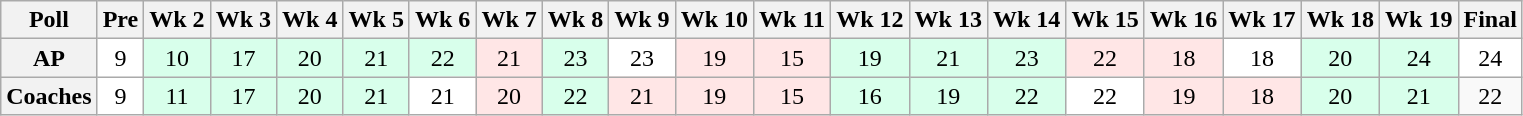<table class="wikitable" style="white-space:nowrap;">
<tr>
<th>Poll</th>
<th>Pre</th>
<th>Wk 2</th>
<th>Wk 3</th>
<th>Wk 4</th>
<th>Wk 5</th>
<th>Wk 6</th>
<th>Wk 7</th>
<th>Wk 8</th>
<th>Wk 9</th>
<th>Wk 10</th>
<th>Wk 11</th>
<th>Wk 12</th>
<th>Wk 13</th>
<th>Wk 14</th>
<th>Wk 15</th>
<th>Wk 16</th>
<th>Wk 17</th>
<th>Wk 18</th>
<th>Wk 19</th>
<th>Final</th>
</tr>
<tr style="text-align:center;">
<th>AP</th>
<td style="background:#FFF;">9</td>
<td style="background:#D8FFEB;">10</td>
<td style="background:#D8FFEB;">17</td>
<td style="background:#D8FFEB;">20</td>
<td style="background:#D8FFEB;">21</td>
<td style="background:#D8FFEB;">22</td>
<td style="background:#FFE6E6;">21</td>
<td style="background:#D8FFEB;">23</td>
<td style="background:#FFF;">23</td>
<td style="background:#FFE6E6;">19</td>
<td style="background:#FFE6E6;">15</td>
<td style="background:#D8FFEB;">19</td>
<td style="background:#D8FFEB;">21</td>
<td style="background:#D8FFEB;">23</td>
<td style="background:#FFE6E6;">22</td>
<td style="background:#FFE6E6;">18</td>
<td style="background:#FFF;">18</td>
<td style="background:#D8FFEB;">20</td>
<td style="background:#D8FFEB;">24</td>
<td style="background:#FFF;">24</td>
</tr>
<tr style="text-align:center;">
<th>Coaches</th>
<td style="background:#FFF;">9</td>
<td style="background:#D8FFEB;">11</td>
<td style="background:#D8FFEB;">17</td>
<td style="background:#D8FFEB;">20</td>
<td style="background:#D8FFEB;">21</td>
<td style="background:#FFF;">21</td>
<td style="background:#FFE6E6;">20</td>
<td style="background:#D8FFEB;">22</td>
<td style="background:#FFE6E6;">21</td>
<td style="background:#FFE6E6;">19</td>
<td style="background:#FFE6E6;">15</td>
<td style="background:#D8FFEB;">16</td>
<td style="background:#D8FFEB;">19</td>
<td style="background:#D8FFEB;">22</td>
<td style="background:#FFF;">22</td>
<td style="background:#FFE6E6;">19</td>
<td style="background:#FFE6E6;">18</td>
<td style="background:#D8FFEB;">20</td>
<td style="background:#D8FFEB;">21</td>
<td>22</td>
</tr>
</table>
